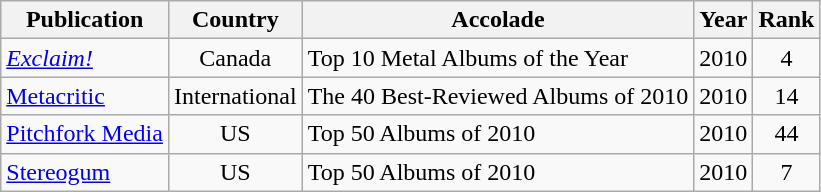<table class="wikitable sortable">
<tr>
<th>Publication</th>
<th>Country</th>
<th>Accolade</th>
<th>Year</th>
<th>Rank</th>
</tr>
<tr>
<td><em><a href='#'>Exclaim!</a></em></td>
<td style="text-align:center;">Canada</td>
<td>Top 10 Metal Albums of the Year</td>
<td>2010</td>
<td style="text-align:center;">4</td>
</tr>
<tr>
<td><a href='#'>Metacritic</a></td>
<td style="text-align:center;">International</td>
<td>The 40 Best-Reviewed Albums of 2010</td>
<td>2010</td>
<td style="text-align:center;">14</td>
</tr>
<tr>
<td><a href='#'>Pitchfork Media</a></td>
<td style="text-align:center;">US</td>
<td>Top 50 Albums of 2010</td>
<td>2010</td>
<td style="text-align:center;">44</td>
</tr>
<tr>
<td><a href='#'>Stereogum</a></td>
<td style="text-align:center;">US</td>
<td>Top 50 Albums of 2010</td>
<td>2010</td>
<td style="text-align:center;">7</td>
</tr>
</table>
